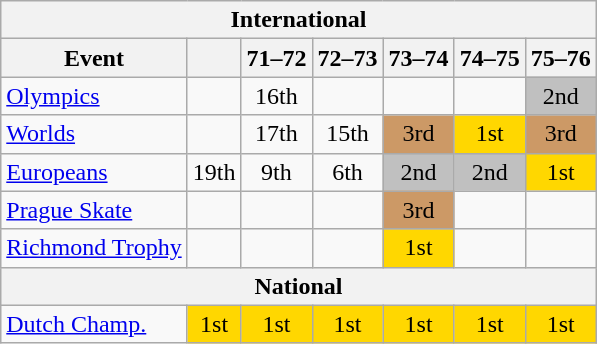<table class="wikitable" style="text-align:center">
<tr>
<th colspan=7 align=center>International</th>
</tr>
<tr>
<th>Event</th>
<th></th>
<th>71–72</th>
<th>72–73</th>
<th>73–74</th>
<th>74–75</th>
<th>75–76</th>
</tr>
<tr>
<td align=left><a href='#'>Olympics</a></td>
<td></td>
<td>16th</td>
<td></td>
<td></td>
<td></td>
<td bgcolor=silver>2nd</td>
</tr>
<tr>
<td align=left><a href='#'>Worlds</a></td>
<td></td>
<td>17th</td>
<td>15th</td>
<td bgcolor=cc9966>3rd</td>
<td bgcolor=gold>1st</td>
<td bgcolor=cc9966>3rd</td>
</tr>
<tr>
<td align=left><a href='#'>Europeans</a></td>
<td>19th</td>
<td>9th</td>
<td>6th</td>
<td bgcolor=silver>2nd</td>
<td bgcolor=silver>2nd</td>
<td bgcolor=gold>1st</td>
</tr>
<tr>
<td align=left><a href='#'>Prague Skate</a></td>
<td></td>
<td></td>
<td></td>
<td bgcolor=cc9966>3rd</td>
<td></td>
<td></td>
</tr>
<tr>
<td align=left><a href='#'>Richmond Trophy</a></td>
<td></td>
<td></td>
<td></td>
<td bgcolor=gold>1st</td>
<td></td>
<td></td>
</tr>
<tr>
<th colspan=7 align=center>National</th>
</tr>
<tr>
<td align=left><a href='#'>Dutch Champ.</a></td>
<td bgcolor=gold>1st</td>
<td bgcolor=gold>1st</td>
<td bgcolor=gold>1st</td>
<td bgcolor=gold>1st</td>
<td bgcolor=gold>1st</td>
<td bgcolor=gold>1st</td>
</tr>
</table>
